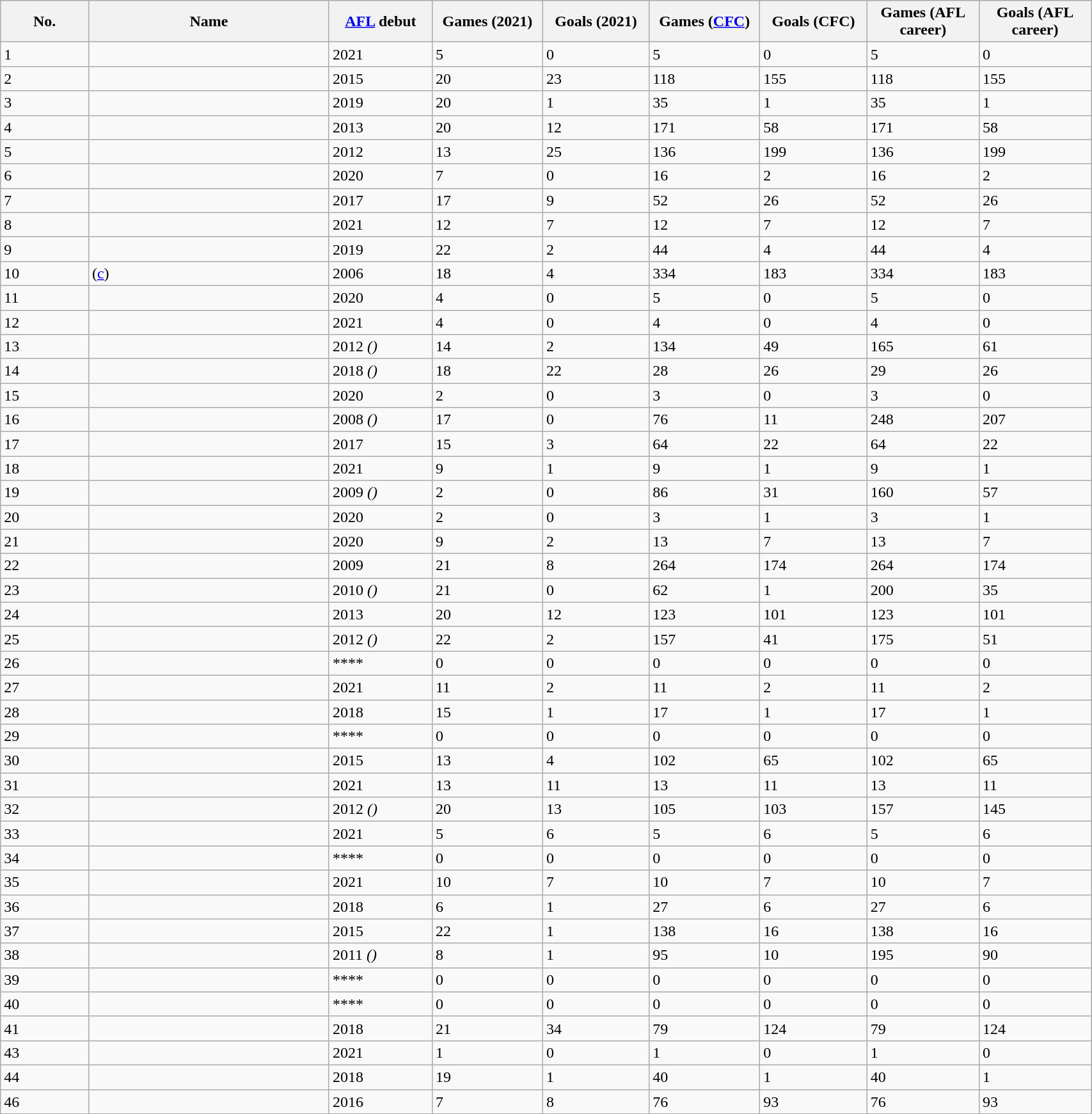<table class="wikitable sortable" style="width:90%;">
<tr style="background:#efefef;">
<th width=2%>No.</th>
<th width=6%>Name</th>
<th width=2%><a href='#'>AFL</a> debut</th>
<th width=2%>Games (2021)</th>
<th width=2%>Goals (2021)</th>
<th width=2%>Games (<a href='#'>CFC</a>)</th>
<th width=2%>Goals (CFC)</th>
<th width=2%>Games (AFL career)</th>
<th width=2%>Goals (AFL career)</th>
</tr>
<tr>
<td align=left>1</td>
<td></td>
<td>2021</td>
<td>5</td>
<td>0</td>
<td>5</td>
<td>0</td>
<td>5</td>
<td>0</td>
</tr>
<tr>
<td align=left>2</td>
<td></td>
<td>2015</td>
<td>20</td>
<td>23</td>
<td>118</td>
<td>155</td>
<td>118</td>
<td>155</td>
</tr>
<tr>
<td align=left>3</td>
<td></td>
<td>2019</td>
<td>20</td>
<td>1</td>
<td>35</td>
<td>1</td>
<td>35</td>
<td>1</td>
</tr>
<tr>
<td align=left>4</td>
<td></td>
<td>2013</td>
<td>20</td>
<td>12</td>
<td>171</td>
<td>58</td>
<td>171</td>
<td>58</td>
</tr>
<tr>
<td align=left>5</td>
<td></td>
<td>2012</td>
<td>13</td>
<td>25</td>
<td>136</td>
<td>199</td>
<td>136</td>
<td>199</td>
</tr>
<tr>
<td align=left>6</td>
<td></td>
<td>2020</td>
<td>7</td>
<td>0</td>
<td>16</td>
<td>2</td>
<td>16</td>
<td>2</td>
</tr>
<tr>
<td align=left>7</td>
<td></td>
<td>2017</td>
<td>17</td>
<td>9</td>
<td>52</td>
<td>26</td>
<td>52</td>
<td>26</td>
</tr>
<tr>
<td align=left>8</td>
<td></td>
<td>2021</td>
<td>12</td>
<td>7</td>
<td>12</td>
<td>7</td>
<td>12</td>
<td>7</td>
</tr>
<tr>
<td align=left>9</td>
<td></td>
<td>2019</td>
<td>22</td>
<td>2</td>
<td>44</td>
<td>4</td>
<td>44</td>
<td>4</td>
</tr>
<tr>
<td align=left>10</td>
<td> (<a href='#'>c</a>)</td>
<td>2006</td>
<td>18</td>
<td>4</td>
<td>334</td>
<td>183</td>
<td>334</td>
<td>183</td>
</tr>
<tr>
<td align=left>11</td>
<td></td>
<td>2020</td>
<td>4</td>
<td>0</td>
<td>5</td>
<td>0</td>
<td>5</td>
<td>0</td>
</tr>
<tr>
<td align=left>12</td>
<td></td>
<td>2021</td>
<td>4</td>
<td>0</td>
<td>4</td>
<td>0</td>
<td>4</td>
<td>0</td>
</tr>
<tr>
<td align=left>13</td>
<td></td>
<td>2012 <em>()</em></td>
<td>14</td>
<td>2</td>
<td>134</td>
<td>49</td>
<td>165</td>
<td>61</td>
</tr>
<tr>
<td align=left>14</td>
<td></td>
<td>2018 <em>()</em></td>
<td>18</td>
<td>22</td>
<td>28</td>
<td>26</td>
<td>29</td>
<td>26</td>
</tr>
<tr>
<td align=left>15</td>
<td></td>
<td>2020</td>
<td>2</td>
<td>0</td>
<td>3</td>
<td>0</td>
<td>3</td>
<td>0</td>
</tr>
<tr>
<td align=left>16</td>
<td></td>
<td>2008 <em>()</em></td>
<td>17</td>
<td>0</td>
<td>76</td>
<td>11</td>
<td>248</td>
<td>207</td>
</tr>
<tr>
<td align=left>17</td>
<td></td>
<td>2017</td>
<td>15</td>
<td>3</td>
<td>64</td>
<td>22</td>
<td>64</td>
<td>22</td>
</tr>
<tr>
<td align=left>18</td>
<td></td>
<td>2021</td>
<td>9</td>
<td>1</td>
<td>9</td>
<td>1</td>
<td>9</td>
<td>1</td>
</tr>
<tr>
<td align=left>19</td>
<td></td>
<td>2009 <em>()</em></td>
<td>2</td>
<td>0</td>
<td>86</td>
<td>31</td>
<td>160</td>
<td>57</td>
</tr>
<tr>
<td align=left>20</td>
<td></td>
<td>2020</td>
<td>2</td>
<td>0</td>
<td>3</td>
<td>1</td>
<td>3</td>
<td>1</td>
</tr>
<tr>
<td align=left>21</td>
<td></td>
<td>2020</td>
<td>9</td>
<td>2</td>
<td>13</td>
<td>7</td>
<td>13</td>
<td>7</td>
</tr>
<tr>
<td align=left>22</td>
<td></td>
<td>2009</td>
<td>21</td>
<td>8</td>
<td>264</td>
<td>174</td>
<td>264</td>
<td>174</td>
</tr>
<tr>
<td align=left>23</td>
<td></td>
<td>2010 <em>()</em></td>
<td>21</td>
<td>0</td>
<td>62</td>
<td>1</td>
<td>200</td>
<td>35</td>
</tr>
<tr>
<td align=left>24</td>
<td></td>
<td>2013</td>
<td>20</td>
<td>12</td>
<td>123</td>
<td>101</td>
<td>123</td>
<td>101</td>
</tr>
<tr>
<td align=left>25</td>
<td></td>
<td>2012 <em>()</em></td>
<td>22</td>
<td>2</td>
<td>157</td>
<td>41</td>
<td>175</td>
<td>51</td>
</tr>
<tr>
<td align=left>26</td>
<td></td>
<td>****</td>
<td>0</td>
<td>0</td>
<td>0</td>
<td>0</td>
<td>0</td>
<td>0</td>
</tr>
<tr>
<td align=left>27</td>
<td></td>
<td>2021</td>
<td>11</td>
<td>2</td>
<td>11</td>
<td>2</td>
<td>11</td>
<td>2</td>
</tr>
<tr>
<td align=left>28</td>
<td></td>
<td>2018</td>
<td>15</td>
<td>1</td>
<td>17</td>
<td>1</td>
<td>17</td>
<td>1</td>
</tr>
<tr>
<td align=left>29</td>
<td></td>
<td>****</td>
<td>0</td>
<td>0</td>
<td>0</td>
<td>0</td>
<td>0</td>
<td>0</td>
</tr>
<tr>
<td align=left>30</td>
<td></td>
<td>2015</td>
<td>13</td>
<td>4</td>
<td>102</td>
<td>65</td>
<td>102</td>
<td>65</td>
</tr>
<tr>
<td align=left>31</td>
<td></td>
<td>2021</td>
<td>13</td>
<td>11</td>
<td>13</td>
<td>11</td>
<td>13</td>
<td>11</td>
</tr>
<tr>
<td align=left>32</td>
<td></td>
<td>2012 <em>()</em></td>
<td>20</td>
<td>13</td>
<td>105</td>
<td>103</td>
<td>157</td>
<td>145</td>
</tr>
<tr>
<td align=left>33</td>
<td></td>
<td>2021</td>
<td>5</td>
<td>6</td>
<td>5</td>
<td>6</td>
<td>5</td>
<td>6</td>
</tr>
<tr>
<td align=left>34</td>
<td></td>
<td>****</td>
<td>0</td>
<td>0</td>
<td>0</td>
<td>0</td>
<td>0</td>
<td>0</td>
</tr>
<tr>
<td align=left>35</td>
<td></td>
<td>2021</td>
<td>10</td>
<td>7</td>
<td>10</td>
<td>7</td>
<td>10</td>
<td>7</td>
</tr>
<tr>
<td align=left>36</td>
<td></td>
<td>2018</td>
<td>6</td>
<td>1</td>
<td>27</td>
<td>6</td>
<td>27</td>
<td>6</td>
</tr>
<tr>
<td align=left>37</td>
<td></td>
<td>2015</td>
<td>22</td>
<td>1</td>
<td>138</td>
<td>16</td>
<td>138</td>
<td>16</td>
</tr>
<tr>
<td align=left>38</td>
<td></td>
<td>2011 <em>()</em></td>
<td>8</td>
<td>1</td>
<td>95</td>
<td>10</td>
<td>195</td>
<td>90</td>
</tr>
<tr>
<td align=left>39</td>
<td></td>
<td>****</td>
<td>0</td>
<td>0</td>
<td>0</td>
<td>0</td>
<td>0</td>
<td>0</td>
</tr>
<tr>
<td align=left>40</td>
<td></td>
<td>****</td>
<td>0</td>
<td>0</td>
<td>0</td>
<td>0</td>
<td>0</td>
<td>0</td>
</tr>
<tr>
<td align=left>41</td>
<td></td>
<td>2018</td>
<td>21</td>
<td>34</td>
<td>79</td>
<td>124</td>
<td>79</td>
<td>124</td>
</tr>
<tr>
<td align=left>43</td>
<td></td>
<td>2021</td>
<td>1</td>
<td>0</td>
<td>1</td>
<td>0</td>
<td>1</td>
<td>0</td>
</tr>
<tr>
<td align=left>44</td>
<td></td>
<td>2018</td>
<td>19</td>
<td>1</td>
<td>40</td>
<td>1</td>
<td>40</td>
<td>1</td>
</tr>
<tr>
<td align=left>46</td>
<td></td>
<td>2016</td>
<td>7</td>
<td>8</td>
<td>76</td>
<td>93</td>
<td>76</td>
<td>93</td>
</tr>
</table>
